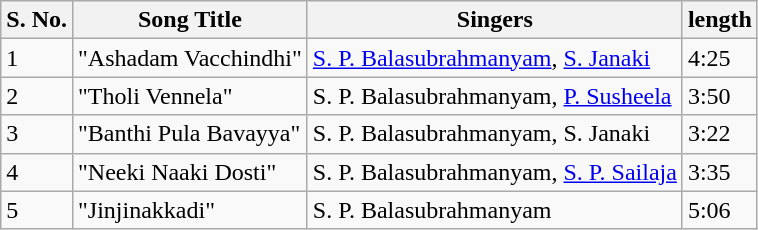<table class="wikitable">
<tr>
<th>S. No.</th>
<th>Song Title</th>
<th>Singers</th>
<th>length</th>
</tr>
<tr>
<td>1</td>
<td>"Ashadam Vacchindhi"</td>
<td><a href='#'>S. P. Balasubrahmanyam</a>, <a href='#'>S. Janaki</a></td>
<td>4:25</td>
</tr>
<tr>
<td>2</td>
<td>"Tholi Vennela"</td>
<td>S. P. Balasubrahmanyam, <a href='#'>P. Susheela</a></td>
<td>3:50</td>
</tr>
<tr>
<td>3</td>
<td>"Banthi Pula Bavayya"</td>
<td>S. P. Balasubrahmanyam, S. Janaki</td>
<td>3:22</td>
</tr>
<tr>
<td>4</td>
<td>"Neeki Naaki Dosti"</td>
<td>S. P. Balasubrahmanyam, <a href='#'>S. P. Sailaja</a></td>
<td>3:35</td>
</tr>
<tr>
<td>5</td>
<td>"Jinjinakkadi"</td>
<td>S. P. Balasubrahmanyam</td>
<td>5:06</td>
</tr>
</table>
